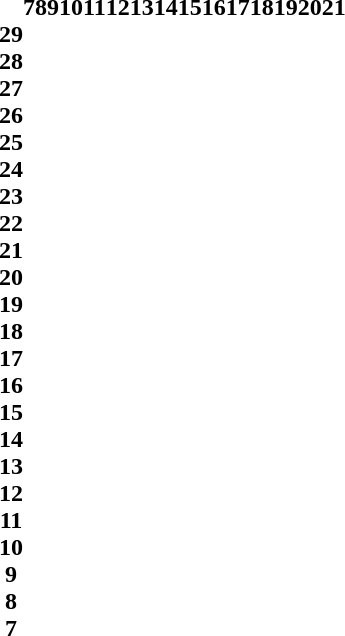<table border="0" cellpadding="0" cellspacing="0">
<tr>
<th></th>
<th>7</th>
<th>8</th>
<th>9</th>
<th>10</th>
<th>11</th>
<th>12</th>
<th>13</th>
<th>14</th>
<th>15</th>
<th>16</th>
<th>17</th>
<th>18</th>
<th>19</th>
<th>20</th>
<th>21</th>
<th colspan="20"; rowspan="20"></th>
</tr>
<tr>
<th>29</th>
<td></td>
<td></td>
<td></td>
<td></td>
<td></td>
<td></td>
<td></td>
<td></td>
<td></td>
<td></td>
<td></td>
<td></td>
<td></td>
<td></td>
<td></td>
</tr>
<tr>
<th>28</th>
<td></td>
<td></td>
<td></td>
<td></td>
<td></td>
<td></td>
<td></td>
<td></td>
<td></td>
<td></td>
<td></td>
<td></td>
<td></td>
<td></td>
<td></td>
</tr>
<tr>
<th>27</th>
<td></td>
<td></td>
<td></td>
<td></td>
<td></td>
<td></td>
<td></td>
<td></td>
<td></td>
<td></td>
<td></td>
<td></td>
<td></td>
<td></td>
<td></td>
</tr>
<tr>
<th>26</th>
<td></td>
<td></td>
<td></td>
<td></td>
<td></td>
<td></td>
<td></td>
<td></td>
<td></td>
<td></td>
<td></td>
<td></td>
<td></td>
<td></td>
<td></td>
</tr>
<tr>
<th>25</th>
<td></td>
<td></td>
<td></td>
<td></td>
<td></td>
<td></td>
<td></td>
<td></td>
<td></td>
<td></td>
<td></td>
<td></td>
<td></td>
<td></td>
<td></td>
</tr>
<tr>
<th>24</th>
<td></td>
<td></td>
<td></td>
<td></td>
<td></td>
<td></td>
<td></td>
<td></td>
<td></td>
<td></td>
<td></td>
<td></td>
<td></td>
<td></td>
<td></td>
</tr>
<tr>
<th>23</th>
<td></td>
<td></td>
<td></td>
<td></td>
<td></td>
<td></td>
<td></td>
<td></td>
<td></td>
<td></td>
<td></td>
<td></td>
<td></td>
<td></td>
<td></td>
</tr>
<tr>
<th>22</th>
<td></td>
<td></td>
<td></td>
<td></td>
<td></td>
<td></td>
<td></td>
<td></td>
<td></td>
<td></td>
<td></td>
<td></td>
<td></td>
<td></td>
<td></td>
</tr>
<tr>
<th>21</th>
<td></td>
<td></td>
<td></td>
<td></td>
<td></td>
<td></td>
<td></td>
<td></td>
<td></td>
<td></td>
<td></td>
<td></td>
<td></td>
<td></td>
<td></td>
</tr>
<tr>
<th>20</th>
<td></td>
<td></td>
<td></td>
<td></td>
<td></td>
<td></td>
<td></td>
<td></td>
<td></td>
<td></td>
<td></td>
<td></td>
<td></td>
<td></td>
<td></td>
</tr>
<tr>
<th>19</th>
<td></td>
<td></td>
<td></td>
<td></td>
<td></td>
<td></td>
<td></td>
<td></td>
<td></td>
<td></td>
<td></td>
<td></td>
<td></td>
<td></td>
<td></td>
</tr>
<tr>
<th>18</th>
<td></td>
<td></td>
<td></td>
<td></td>
<td></td>
<td></td>
<td></td>
<td></td>
<td></td>
<td></td>
<td></td>
<td></td>
<td></td>
<td></td>
<td></td>
</tr>
<tr>
<th>17</th>
<td></td>
<td></td>
<td></td>
<td></td>
<td></td>
<td></td>
<td></td>
<td></td>
<td></td>
<td></td>
<td></td>
<td></td>
<td></td>
<td></td>
<td></td>
</tr>
<tr>
<th>16</th>
<td></td>
<td></td>
<td></td>
<td></td>
<td></td>
<td></td>
<td></td>
<td></td>
<td></td>
<td></td>
<td></td>
<td></td>
<td></td>
<td></td>
<td></td>
</tr>
<tr>
<th>15</th>
<td></td>
<td></td>
<td></td>
<td></td>
<td></td>
<td></td>
<td></td>
<td></td>
<td></td>
<td></td>
<td></td>
<td></td>
<td></td>
<td></td>
<td></td>
</tr>
<tr>
<th>14</th>
<td></td>
<td></td>
<td></td>
<td></td>
<td></td>
<td></td>
<td></td>
<td></td>
<td></td>
<td></td>
<td></td>
<td></td>
<td></td>
<td></td>
<td></td>
</tr>
<tr>
<th>13</th>
<td></td>
<td></td>
<td></td>
<td></td>
<td></td>
<td></td>
<td></td>
<td></td>
<td></td>
<td></td>
<td></td>
<td></td>
<td></td>
<td></td>
<td></td>
</tr>
<tr>
<th>12</th>
<td></td>
<td></td>
<td></td>
<td></td>
<td></td>
<td></td>
<td></td>
<td></td>
<td></td>
<td></td>
<td></td>
<td></td>
<td></td>
<td></td>
<td></td>
</tr>
<tr>
<th>11</th>
<td></td>
<td></td>
<td></td>
<td></td>
<td></td>
<td></td>
<td></td>
<td></td>
<td></td>
<td></td>
<td></td>
<td></td>
<td></td>
<td></td>
<td></td>
</tr>
<tr>
<th>10</th>
<td></td>
<td></td>
<td></td>
<td></td>
<td></td>
<td></td>
<td></td>
<td></td>
<td></td>
<td></td>
<td></td>
<td></td>
<td></td>
<td></td>
<td></td>
</tr>
<tr>
<th>9</th>
<td></td>
<td></td>
<td></td>
<td></td>
<td></td>
<td></td>
<td></td>
<td></td>
<td></td>
<td></td>
<td></td>
<td></td>
<td></td>
<td></td>
<td></td>
</tr>
<tr>
<th>8</th>
<td></td>
<td></td>
<td></td>
<td></td>
<td></td>
<td></td>
<td></td>
<td></td>
<td></td>
<td></td>
<td></td>
<td></td>
<td></td>
<td></td>
<td></td>
</tr>
<tr>
<th>7</th>
<td></td>
<td></td>
<td></td>
<td></td>
<td></td>
<td></td>
<td></td>
<td></td>
<td></td>
<td></td>
<td></td>
<td></td>
<td></td>
<td></td>
<td></td>
</tr>
</table>
